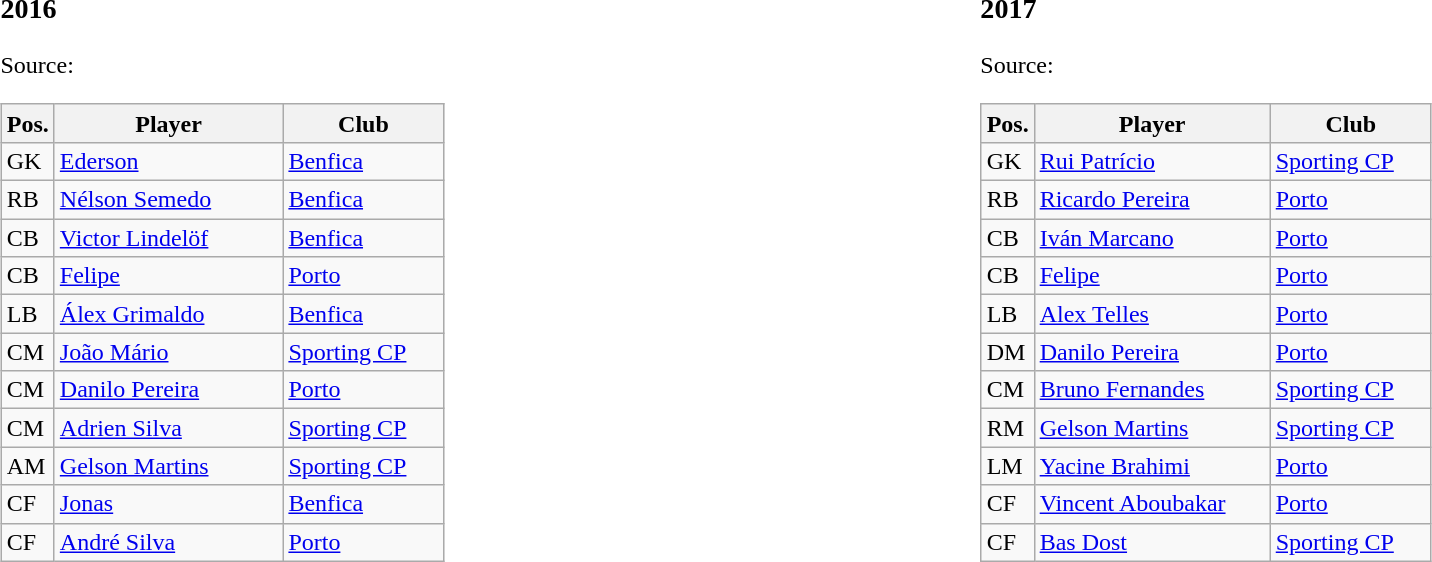<table width=100%>
<tr>
<td><br><h3>2016</h3>Source:<table class="wikitable">
<tr>
<th>Pos.</th>
<th>Player</th>
<th>Club</th>
</tr>
<tr>
<td>GK</td>
<td style="width:145px;"> <a href='#'>Ederson</a></td>
<td style="width:100px;"><a href='#'>Benfica</a></td>
</tr>
<tr>
<td>RB</td>
<td> <a href='#'>Nélson Semedo</a></td>
<td><a href='#'>Benfica</a></td>
</tr>
<tr>
<td>CB</td>
<td> <a href='#'>Victor Lindelöf</a></td>
<td><a href='#'>Benfica</a></td>
</tr>
<tr>
<td>CB</td>
<td> <a href='#'>Felipe</a></td>
<td><a href='#'>Porto</a></td>
</tr>
<tr>
<td>LB</td>
<td> <a href='#'>Álex Grimaldo</a></td>
<td><a href='#'>Benfica</a></td>
</tr>
<tr>
<td>CM</td>
<td> <a href='#'>João Mário</a></td>
<td><a href='#'>Sporting CP</a></td>
</tr>
<tr>
<td>CM</td>
<td> <a href='#'>Danilo Pereira</a></td>
<td><a href='#'>Porto</a></td>
</tr>
<tr>
<td>CM</td>
<td> <a href='#'>Adrien Silva</a></td>
<td><a href='#'>Sporting CP</a></td>
</tr>
<tr>
<td>AM</td>
<td> <a href='#'>Gelson Martins</a></td>
<td><a href='#'>Sporting CP</a></td>
</tr>
<tr>
<td>CF</td>
<td> <a href='#'>Jonas</a></td>
<td><a href='#'>Benfica</a></td>
</tr>
<tr>
<td>CF</td>
<td> <a href='#'>André Silva</a></td>
<td><a href='#'>Porto</a></td>
</tr>
</table>
</td>
<td width="50"> </td>
<td valign="top"><br><h3>2017</h3>Source:<table class="wikitable">
<tr>
<th>Pos.</th>
<th>Player</th>
<th>Club</th>
</tr>
<tr>
<td>GK</td>
<td style="width:150px;"> <a href='#'>Rui Patrício</a></td>
<td style="width:100px;"><a href='#'>Sporting CP</a></td>
</tr>
<tr>
<td>RB</td>
<td> <a href='#'>Ricardo Pereira</a></td>
<td><a href='#'>Porto</a></td>
</tr>
<tr>
<td>CB</td>
<td> <a href='#'>Iván Marcano</a></td>
<td><a href='#'>Porto</a></td>
</tr>
<tr>
<td>CB</td>
<td> <a href='#'>Felipe</a></td>
<td><a href='#'>Porto</a></td>
</tr>
<tr>
<td>LB</td>
<td> <a href='#'>Alex Telles</a></td>
<td><a href='#'>Porto</a></td>
</tr>
<tr>
<td>DM</td>
<td> <a href='#'>Danilo Pereira</a></td>
<td><a href='#'>Porto</a></td>
</tr>
<tr>
<td>CM</td>
<td> <a href='#'>Bruno Fernandes</a></td>
<td><a href='#'>Sporting CP</a></td>
</tr>
<tr>
<td>RM</td>
<td> <a href='#'>Gelson Martins</a></td>
<td><a href='#'>Sporting CP</a></td>
</tr>
<tr>
<td>LM</td>
<td> <a href='#'>Yacine Brahimi</a></td>
<td><a href='#'>Porto</a></td>
</tr>
<tr>
<td>CF</td>
<td> <a href='#'>Vincent Aboubakar</a></td>
<td><a href='#'>Porto</a></td>
</tr>
<tr>
<td>CF</td>
<td> <a href='#'>Bas Dost</a></td>
<td><a href='#'>Sporting CP</a></td>
</tr>
</table>
</td>
</tr>
</table>
